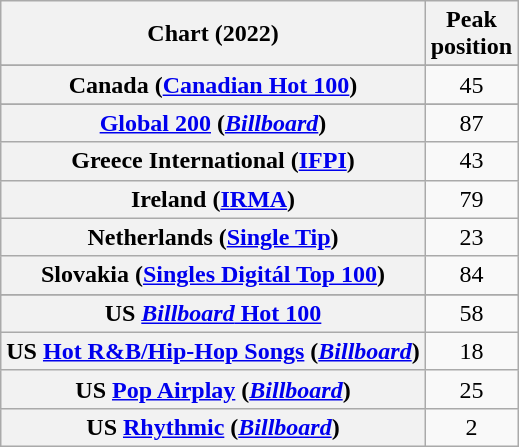<table class="wikitable sortable plainrowheaders" style="text-align:center">
<tr>
<th scope="col">Chart (2022)</th>
<th scope="col">Peak<br>position</th>
</tr>
<tr>
</tr>
<tr>
</tr>
<tr>
<th scope="row">Canada (<a href='#'>Canadian Hot 100</a>)</th>
<td>45</td>
</tr>
<tr>
</tr>
<tr>
<th scope="row"><a href='#'>Global 200</a> (<em><a href='#'>Billboard</a></em>)</th>
<td>87</td>
</tr>
<tr>
<th scope="row">Greece International (<a href='#'>IFPI</a>)</th>
<td>43</td>
</tr>
<tr>
<th scope="row">Ireland (<a href='#'>IRMA</a>)</th>
<td>79</td>
</tr>
<tr>
<th scope="row">Netherlands (<a href='#'>Single Tip</a>)</th>
<td>23</td>
</tr>
<tr>
<th scope="row">Slovakia (<a href='#'>Singles Digitál Top 100</a>)</th>
<td>84</td>
</tr>
<tr>
</tr>
<tr>
</tr>
<tr>
</tr>
<tr>
<th scope="row">US <a href='#'><em>Billboard</em> Hot 100</a></th>
<td>58</td>
</tr>
<tr>
<th scope="row">US <a href='#'>Hot R&B/Hip-Hop Songs</a> (<em><a href='#'>Billboard</a></em>)</th>
<td>18</td>
</tr>
<tr>
<th scope="row">US <a href='#'>Pop Airplay</a> (<em><a href='#'>Billboard</a></em>)</th>
<td>25</td>
</tr>
<tr>
<th scope="row">US <a href='#'>Rhythmic</a> (<em><a href='#'>Billboard</a></em>)</th>
<td>2</td>
</tr>
</table>
